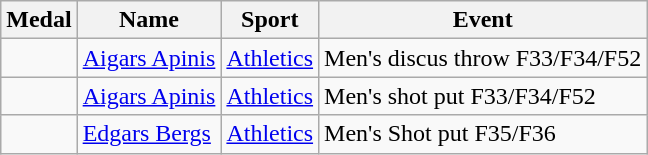<table class="wikitable">
<tr>
<th>Medal</th>
<th>Name</th>
<th>Sport</th>
<th>Event</th>
</tr>
<tr>
<td></td>
<td><a href='#'>Aigars Apinis</a></td>
<td><a href='#'>Athletics</a></td>
<td>Men's discus throw F33/F34/F52</td>
</tr>
<tr>
<td></td>
<td><a href='#'>Aigars Apinis</a></td>
<td><a href='#'>Athletics</a></td>
<td>Men's shot put F33/F34/F52</td>
</tr>
<tr>
<td></td>
<td><a href='#'>Edgars Bergs</a></td>
<td><a href='#'>Athletics</a></td>
<td>Men's Shot put F35/F36</td>
</tr>
</table>
